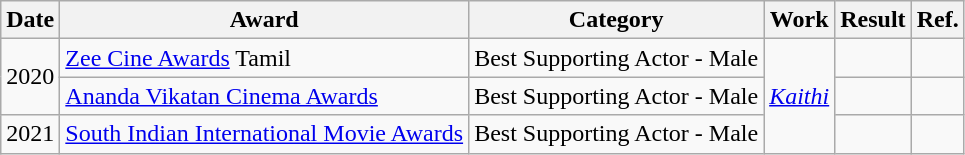<table class="wikitable sortable">
<tr>
<th>Date</th>
<th>Award</th>
<th>Category</th>
<th>Work</th>
<th>Result</th>
<th scope="col" class="unsortable">Ref.</th>
</tr>
<tr>
<td rowspan="2">2020</td>
<td><a href='#'>Zee Cine Awards</a> Tamil</td>
<td>Best Supporting Actor - Male</td>
<td rowspan="3"><em><a href='#'>Kaithi</a></em></td>
<td></td>
<td style="text-align:center;"></td>
</tr>
<tr>
<td><a href='#'>Ananda Vikatan Cinema Awards</a></td>
<td>Best Supporting Actor - Male</td>
<td></td>
<td style="text-align:center;"></td>
</tr>
<tr>
<td>2021</td>
<td><a href='#'>South Indian International Movie Awards</a></td>
<td>Best Supporting Actor - Male</td>
<td></td>
<td></td>
</tr>
</table>
